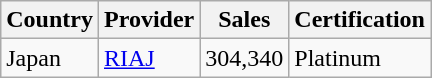<table class="wikitable" border="1">
<tr>
<th>Country</th>
<th>Provider</th>
<th>Sales</th>
<th>Certification</th>
</tr>
<tr>
<td>Japan</td>
<td><a href='#'>RIAJ</a></td>
<td>304,340</td>
<td>Platinum</td>
</tr>
</table>
